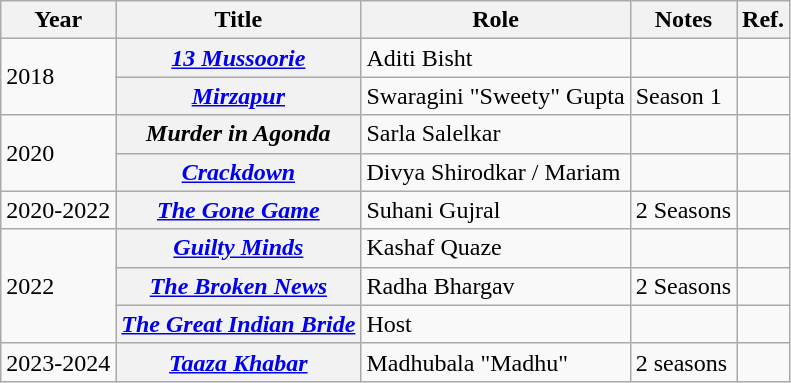<table class="wikitable plainrowheaders sortable">
<tr>
<th scope="col">Year</th>
<th scope="col">Title</th>
<th scope="col">Role</th>
<th scope="col" class="unsortable">Notes</th>
<th scope="col" class="unsortable">Ref.</th>
</tr>
<tr>
<td rowspan="2">2018</td>
<th scope="row"><em><a href='#'>13 Mussoorie</a></em></th>
<td>Aditi Bisht</td>
<td></td>
<td></td>
</tr>
<tr>
<th scope="row"><em><a href='#'>Mirzapur</a></em></th>
<td>Swaragini "Sweety" Gupta</td>
<td>Season 1</td>
<td></td>
</tr>
<tr>
<td rowspan="2">2020</td>
<th scope="row"><em>Murder in Agonda</em></th>
<td>Sarla Salelkar</td>
<td></td>
<td></td>
</tr>
<tr>
<th scope="row"><em><a href='#'>Crackdown</a></em></th>
<td>Divya Shirodkar / Mariam</td>
<td></td>
<td></td>
</tr>
<tr>
<td>2020-2022</td>
<th scope="row"><em><a href='#'>The Gone Game</a></em></th>
<td>Suhani Gujral</td>
<td>2 Seasons</td>
<td></td>
</tr>
<tr>
<td rowspan="3">2022</td>
<th scope="row"><em><a href='#'>Guilty Minds</a></em></th>
<td>Kashaf Quaze</td>
<td></td>
<td></td>
</tr>
<tr>
<th scope="row"><em><a href='#'>The Broken News</a></em></th>
<td>Radha Bhargav</td>
<td>2 Seasons</td>
<td></td>
</tr>
<tr>
<th scope="row"><em><a href='#'>The Great Indian Bride</a></em></th>
<td>Host</td>
<td></td>
<td></td>
</tr>
<tr>
<td>2023-2024</td>
<th scope="row"><em><a href='#'>Taaza Khabar</a></em></th>
<td>Madhubala "Madhu"</td>
<td>2 seasons</td>
<td></td>
</tr>
</table>
